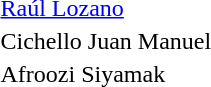<table>
<tr>
<th></th>
<td> <a href='#'>Raúl Lozano</a></td>
</tr>
<tr>
<th></th>
<td>Cichello Juan Manuel</td>
</tr>
<tr>
<th></th>
<td>Afroozi Siyamak</td>
</tr>
<tr>
<th></th>
<td></td>
</tr>
</table>
